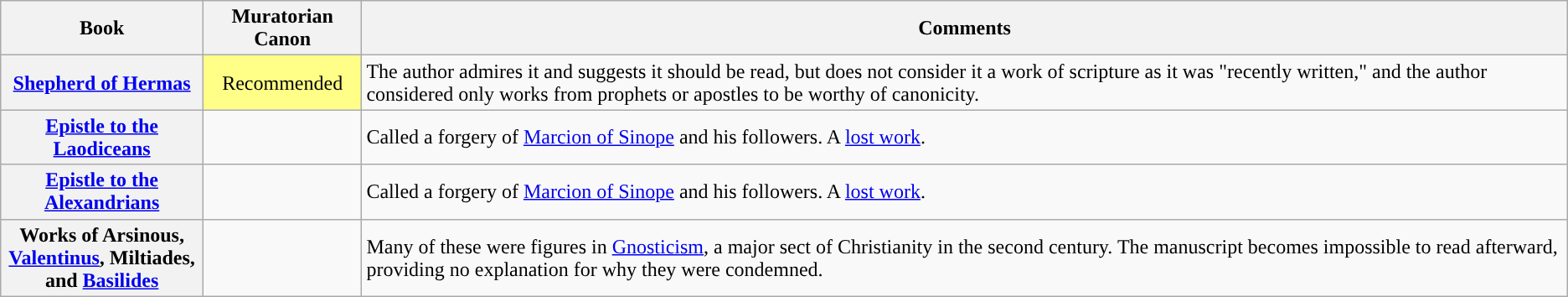<table class="wikitable">
<tr>
<th>Book</th>
<th>Muratorian Canon</th>
<th>Comments</th>
</tr>
<tr>
<th><a href='#'>Shepherd of Hermas</a></th>
<td style="background: #FF8; vertical-align: middle; text-align: center">Recommended</td>
<td>The author admires it and suggests it should be read, but does not consider it a work of scripture as it was "recently written," and the author considered only works from prophets or apostles to be worthy of canonicity.</td>
</tr>
<tr>
<th><a href='#'>Epistle to the Laodiceans</a></th>
<td></td>
<td>Called a forgery of <a href='#'>Marcion of Sinope</a> and his followers.  A <a href='#'>lost work</a>.</td>
</tr>
<tr>
<th><a href='#'>Epistle to the Alexandrians</a></th>
<td></td>
<td>Called a forgery of <a href='#'>Marcion of Sinope</a> and his followers.  A <a href='#'>lost work</a>.</td>
</tr>
<tr>
<th>Works of Arsinous,<br><a href='#'>Valentinus</a>, Miltiades,<br>and <a href='#'>Basilides</a></th>
<td></td>
<td>Many of these were figures in <a href='#'>Gnosticism</a>, a major sect of Christianity in the second century. The manuscript becomes impossible to read afterward, providing no explanation for why they were condemned.</td>
</tr>
</table>
